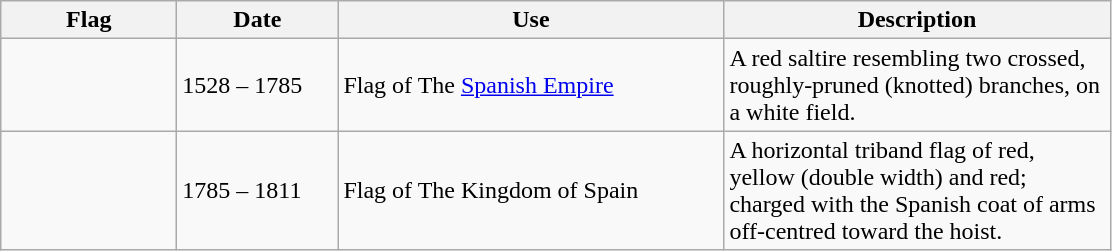<table class="wikitable">
<tr>
<th style="width:110px;">Flag</th>
<th style="width:100px;">Date</th>
<th style="width:250px;">Use</th>
<th style="width:250px;">Description</th>
</tr>
<tr>
<td></td>
<td>1528 – 1785</td>
<td>Flag of The <a href='#'>Spanish Empire</a></td>
<td>A red saltire resembling two crossed, roughly-pruned (knotted) branches, on a white field.</td>
</tr>
<tr>
<td></td>
<td>1785 – 1811</td>
<td>Flag of The Kingdom of Spain</td>
<td>A horizontal triband flag of red, yellow (double width) and red; charged with the Spanish coat of arms off-centred toward the hoist.</td>
</tr>
</table>
